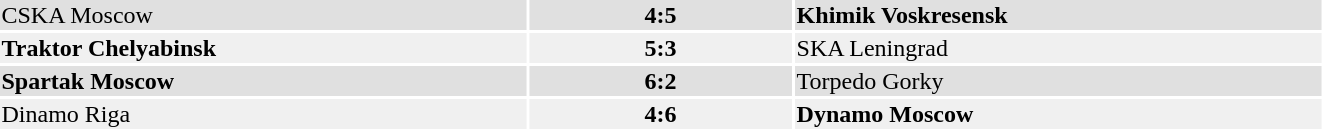<table width="70%">
<tr bgcolor="#e0e0e0">
<td style="width:40%;">CSKA Moscow</td>
<th style="width:20%;"><strong>4:5</strong></th>
<td style="width:40%;"><strong>Khimik Voskresensk</strong></td>
</tr>
<tr bgcolor="#f0f0f0">
<td><strong>Traktor Chelyabinsk</strong></td>
<td align="center"><strong>5:3</strong></td>
<td>SKA Leningrad</td>
</tr>
<tr bgcolor="#e0e0e0">
<td><strong>Spartak Moscow</strong></td>
<td align="center"><strong>6:2</strong></td>
<td>Torpedo Gorky</td>
</tr>
<tr bgcolor="#f0f0f0">
<td>Dinamo Riga</td>
<td align="center"><strong>4:6</strong></td>
<td><strong>Dynamo Moscow</strong></td>
</tr>
</table>
